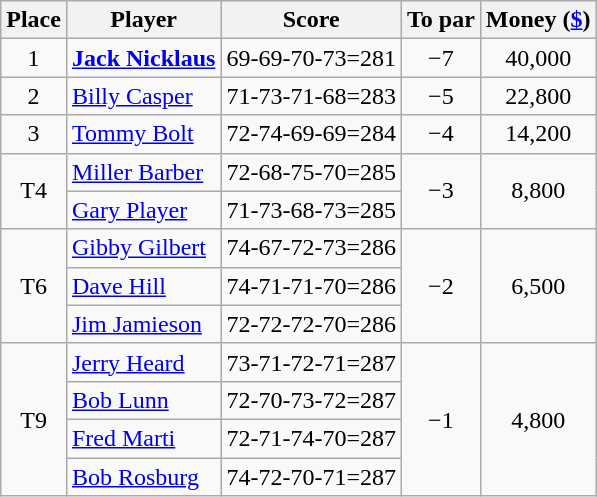<table class=wikitable>
<tr>
<th>Place</th>
<th>Player</th>
<th>Score</th>
<th>To par</th>
<th>Money (<a href='#'>$</a>)</th>
</tr>
<tr>
<td align=center>1</td>
<td> <strong><a href='#'>Jack Nicklaus</a></strong></td>
<td>69-69-70-73=281</td>
<td align=center>−7</td>
<td align=center>40,000</td>
</tr>
<tr>
<td align=center>2</td>
<td> <a href='#'>Billy Casper</a></td>
<td>71-73-71-68=283</td>
<td align=center>−5</td>
<td align=center>22,800</td>
</tr>
<tr>
<td align=center>3</td>
<td> <a href='#'>Tommy Bolt</a></td>
<td>72-74-69-69=284</td>
<td align=center>−4</td>
<td align=center>14,200</td>
</tr>
<tr>
<td rowspan=2 align=center>T4</td>
<td> <a href='#'>Miller Barber</a></td>
<td>72-68-75-70=285</td>
<td rowspan=2 align=center>−3</td>
<td rowspan=2 align=center>8,800</td>
</tr>
<tr>
<td> <a href='#'>Gary Player</a></td>
<td>71-73-68-73=285</td>
</tr>
<tr>
<td rowspan=3 align=center>T6</td>
<td> <a href='#'>Gibby Gilbert</a></td>
<td>74-67-72-73=286</td>
<td rowspan=3 align=center>−2</td>
<td rowspan=3 align=center>6,500</td>
</tr>
<tr>
<td> <a href='#'>Dave Hill</a></td>
<td>74-71-71-70=286</td>
</tr>
<tr>
<td> <a href='#'>Jim Jamieson</a></td>
<td>72-72-72-70=286</td>
</tr>
<tr>
<td rowspan=4 align=center>T9</td>
<td> <a href='#'>Jerry Heard</a></td>
<td>73-71-72-71=287</td>
<td rowspan=4 align=center>−1</td>
<td rowspan=4 align=center>4,800</td>
</tr>
<tr>
<td> <a href='#'>Bob Lunn</a></td>
<td>72-70-73-72=287</td>
</tr>
<tr>
<td> <a href='#'>Fred Marti</a></td>
<td>72-71-74-70=287</td>
</tr>
<tr>
<td> <a href='#'>Bob Rosburg</a></td>
<td>74-72-70-71=287</td>
</tr>
</table>
